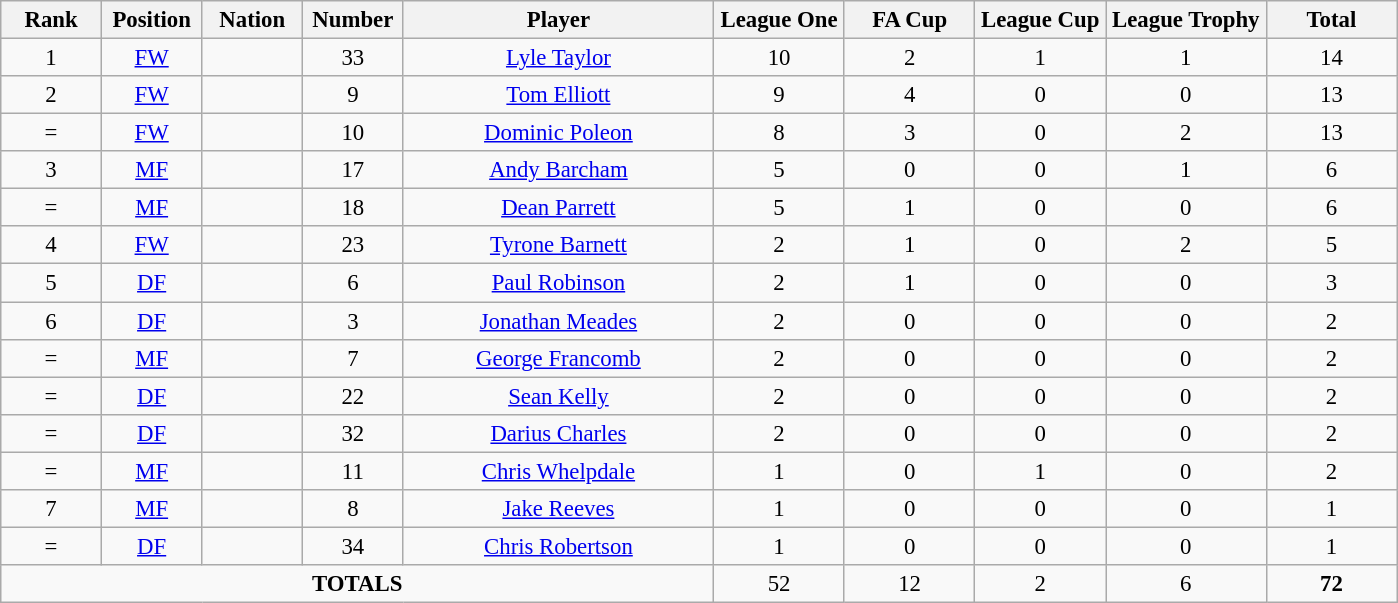<table class="wikitable" style="font-size: 95%; text-align: center;">
<tr>
<th width=60>Rank</th>
<th width=60>Position</th>
<th width=60>Nation</th>
<th width=60>Number</th>
<th width=200>Player</th>
<th width=80>League One</th>
<th width=80>FA Cup</th>
<th width=80>League Cup</th>
<th width=100>League Trophy</th>
<th width=80>Total</th>
</tr>
<tr>
<td>1</td>
<td><a href='#'>FW</a></td>
<td></td>
<td>33</td>
<td><a href='#'>Lyle Taylor</a></td>
<td>10</td>
<td>2</td>
<td>1</td>
<td>1</td>
<td>14</td>
</tr>
<tr>
<td>2</td>
<td><a href='#'>FW</a></td>
<td></td>
<td>9</td>
<td><a href='#'>Tom Elliott</a></td>
<td>9</td>
<td>4</td>
<td>0</td>
<td>0</td>
<td>13</td>
</tr>
<tr>
<td>=</td>
<td><a href='#'>FW</a></td>
<td></td>
<td>10</td>
<td><a href='#'>Dominic Poleon</a></td>
<td>8</td>
<td>3</td>
<td>0</td>
<td>2</td>
<td>13</td>
</tr>
<tr>
<td>3</td>
<td><a href='#'>MF</a></td>
<td></td>
<td>17</td>
<td><a href='#'>Andy Barcham</a></td>
<td>5</td>
<td>0</td>
<td>0</td>
<td>1</td>
<td>6</td>
</tr>
<tr>
<td>=</td>
<td><a href='#'>MF</a></td>
<td></td>
<td>18</td>
<td><a href='#'>Dean Parrett</a></td>
<td>5</td>
<td>1</td>
<td>0</td>
<td>0</td>
<td>6</td>
</tr>
<tr>
<td>4</td>
<td><a href='#'>FW</a></td>
<td></td>
<td>23</td>
<td><a href='#'>Tyrone Barnett</a></td>
<td>2</td>
<td>1</td>
<td>0</td>
<td>2</td>
<td>5</td>
</tr>
<tr>
<td>5</td>
<td><a href='#'>DF</a></td>
<td></td>
<td>6</td>
<td><a href='#'>Paul Robinson</a></td>
<td>2</td>
<td>1</td>
<td>0</td>
<td>0</td>
<td>3</td>
</tr>
<tr>
<td>6</td>
<td><a href='#'>DF</a></td>
<td></td>
<td>3</td>
<td><a href='#'>Jonathan Meades</a></td>
<td>2</td>
<td>0</td>
<td>0</td>
<td>0</td>
<td>2</td>
</tr>
<tr>
<td>=</td>
<td><a href='#'>MF</a></td>
<td></td>
<td>7</td>
<td><a href='#'>George Francomb</a></td>
<td>2</td>
<td>0</td>
<td>0</td>
<td>0</td>
<td>2</td>
</tr>
<tr>
<td>=</td>
<td><a href='#'>DF</a></td>
<td></td>
<td>22</td>
<td><a href='#'>Sean Kelly</a></td>
<td>2</td>
<td>0</td>
<td>0</td>
<td>0</td>
<td>2</td>
</tr>
<tr>
<td>=</td>
<td><a href='#'>DF</a></td>
<td></td>
<td>32</td>
<td><a href='#'>Darius Charles</a></td>
<td>2</td>
<td>0</td>
<td>0</td>
<td>0</td>
<td>2</td>
</tr>
<tr>
<td>=</td>
<td><a href='#'>MF</a></td>
<td></td>
<td>11</td>
<td><a href='#'>Chris Whelpdale</a></td>
<td>1</td>
<td>0</td>
<td>1</td>
<td>0</td>
<td>2</td>
</tr>
<tr>
<td>7</td>
<td><a href='#'>MF</a></td>
<td></td>
<td>8</td>
<td><a href='#'>Jake Reeves</a></td>
<td>1</td>
<td>0</td>
<td>0</td>
<td>0</td>
<td>1</td>
</tr>
<tr>
<td>=</td>
<td><a href='#'>DF</a></td>
<td></td>
<td>34</td>
<td><a href='#'>Chris Robertson</a></td>
<td>1</td>
<td>0</td>
<td>0</td>
<td>0</td>
<td>1</td>
</tr>
<tr>
<td colspan="5"><strong>TOTALS</strong></td>
<td>52</td>
<td>12</td>
<td>2</td>
<td>6</td>
<td><strong>72</strong></td>
</tr>
</table>
